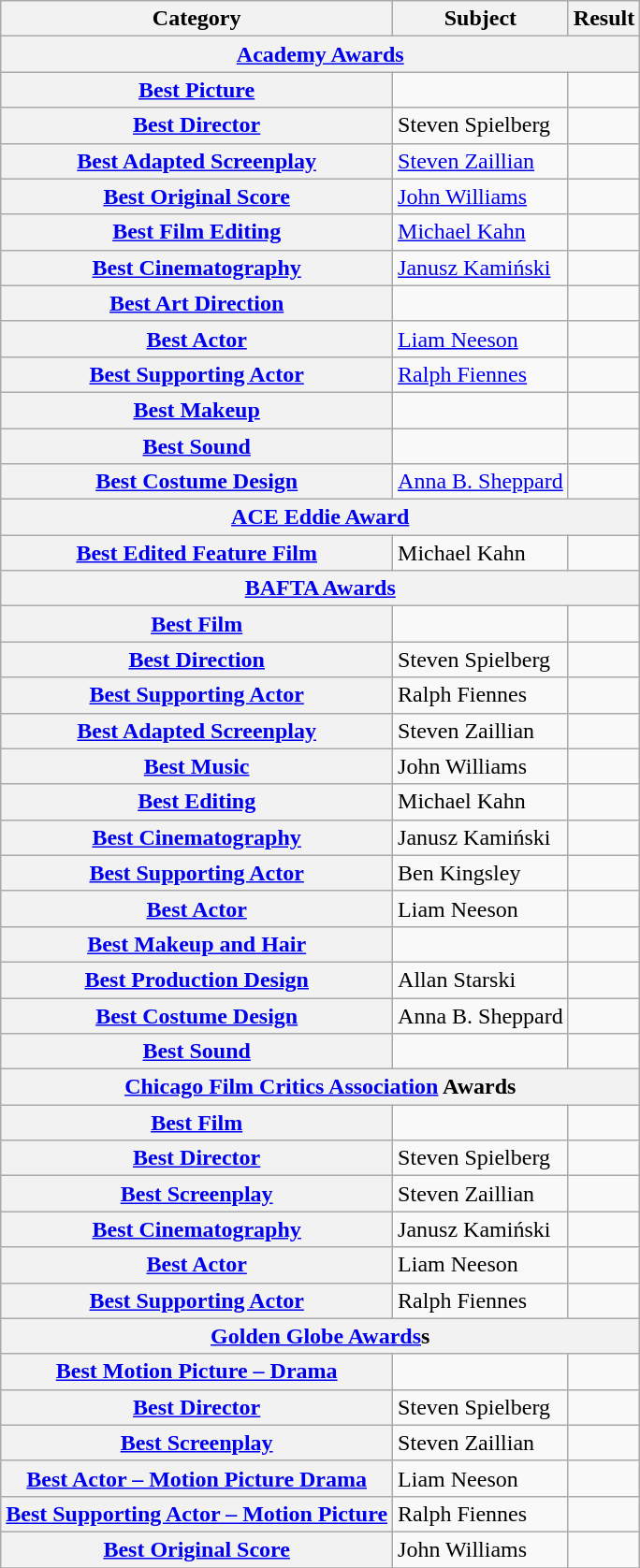<table class="wikitable plainrowheaders">
<tr>
<th scope="col">Category</th>
<th scope="col">Subject</th>
<th scope="col">Result</th>
</tr>
<tr>
<th colspan="3"><a href='#'>Academy Awards</a></th>
</tr>
<tr>
<th scope="row"><a href='#'>Best Picture</a></th>
<td></td>
<td></td>
</tr>
<tr>
<th scope="row"><a href='#'>Best Director</a></th>
<td>Steven Spielberg</td>
<td></td>
</tr>
<tr>
<th scope="row"><a href='#'>Best Adapted Screenplay</a></th>
<td><a href='#'>Steven Zaillian</a></td>
<td></td>
</tr>
<tr>
<th scope="row"><a href='#'>Best Original Score</a></th>
<td><a href='#'>John Williams</a></td>
<td></td>
</tr>
<tr>
<th scope="row"><a href='#'>Best Film Editing</a></th>
<td><a href='#'>Michael Kahn</a></td>
<td></td>
</tr>
<tr>
<th scope="row"><a href='#'>Best Cinematography</a></th>
<td><a href='#'>Janusz Kamiński</a></td>
<td></td>
</tr>
<tr>
<th scope="row"><a href='#'>Best Art Direction</a></th>
<td></td>
<td></td>
</tr>
<tr>
<th scope="row"><a href='#'>Best Actor</a></th>
<td><a href='#'>Liam Neeson</a></td>
<td></td>
</tr>
<tr>
<th scope="row"><a href='#'>Best Supporting Actor</a></th>
<td><a href='#'>Ralph Fiennes</a></td>
<td></td>
</tr>
<tr>
<th scope="row"><a href='#'>Best Makeup</a></th>
<td></td>
<td></td>
</tr>
<tr>
<th scope="row"><a href='#'>Best Sound</a></th>
<td></td>
<td></td>
</tr>
<tr>
<th scope="row"><a href='#'>Best Costume Design</a></th>
<td><a href='#'>Anna B. Sheppard</a></td>
<td></td>
</tr>
<tr>
<th colspan="3"><a href='#'>ACE Eddie Award</a></th>
</tr>
<tr>
<th scope="row"><a href='#'>Best Edited Feature Film</a></th>
<td>Michael Kahn</td>
<td></td>
</tr>
<tr>
<th colspan="3"><a href='#'>BAFTA Awards</a></th>
</tr>
<tr>
<th scope="row"><a href='#'>Best Film</a></th>
<td></td>
<td></td>
</tr>
<tr>
<th scope="row"><a href='#'>Best Direction</a></th>
<td>Steven Spielberg</td>
<td></td>
</tr>
<tr>
<th scope="row"><a href='#'>Best Supporting Actor</a></th>
<td>Ralph Fiennes</td>
<td></td>
</tr>
<tr>
<th scope="row"><a href='#'>Best Adapted Screenplay</a></th>
<td>Steven Zaillian</td>
<td></td>
</tr>
<tr>
<th scope="row"><a href='#'>Best Music</a></th>
<td>John Williams</td>
<td></td>
</tr>
<tr>
<th scope="row"><a href='#'>Best Editing</a></th>
<td>Michael Kahn</td>
<td></td>
</tr>
<tr>
<th scope="row"><a href='#'>Best Cinematography</a></th>
<td>Janusz Kamiński</td>
<td></td>
</tr>
<tr>
<th scope="row"><a href='#'>Best Supporting Actor</a></th>
<td>Ben Kingsley</td>
<td></td>
</tr>
<tr>
<th scope="row"><a href='#'>Best Actor</a></th>
<td>Liam Neeson</td>
<td></td>
</tr>
<tr>
<th scope="row"><a href='#'>Best Makeup and Hair</a></th>
<td></td>
<td></td>
</tr>
<tr>
<th scope="row"><a href='#'>Best Production Design</a></th>
<td>Allan Starski</td>
<td></td>
</tr>
<tr>
<th scope="row"><a href='#'>Best Costume Design</a></th>
<td>Anna B. Sheppard</td>
<td></td>
</tr>
<tr>
<th scope="row"><a href='#'>Best Sound</a></th>
<td></td>
<td></td>
</tr>
<tr>
<th colspan="3"><a href='#'>Chicago Film Critics Association</a> Awards</th>
</tr>
<tr>
<th scope="row"><a href='#'>Best Film</a></th>
<td></td>
<td></td>
</tr>
<tr>
<th scope="row"><a href='#'>Best Director</a></th>
<td>Steven Spielberg</td>
<td></td>
</tr>
<tr>
<th scope="row"><a href='#'>Best Screenplay</a></th>
<td>Steven Zaillian</td>
<td></td>
</tr>
<tr>
<th scope="row"><a href='#'>Best Cinematography</a></th>
<td>Janusz Kamiński</td>
<td></td>
</tr>
<tr>
<th scope="row"><a href='#'>Best Actor</a></th>
<td>Liam Neeson</td>
<td></td>
</tr>
<tr>
<th scope="row"><a href='#'>Best Supporting Actor</a></th>
<td>Ralph Fiennes</td>
<td></td>
</tr>
<tr>
<th colspan="3"><a href='#'>Golden Globe Awards</a>s</th>
</tr>
<tr>
<th scope="row"><a href='#'>Best Motion Picture – Drama</a></th>
<td></td>
<td></td>
</tr>
<tr>
<th scope="row"><a href='#'>Best Director</a></th>
<td>Steven Spielberg</td>
<td></td>
</tr>
<tr>
<th scope="row"><a href='#'>Best Screenplay</a></th>
<td>Steven Zaillian</td>
<td></td>
</tr>
<tr>
<th scope="row"><a href='#'>Best Actor – Motion Picture Drama</a></th>
<td>Liam Neeson</td>
<td></td>
</tr>
<tr>
<th scope="row"><a href='#'>Best Supporting Actor – Motion Picture</a></th>
<td>Ralph Fiennes</td>
<td></td>
</tr>
<tr>
<th scope="row"><a href='#'>Best Original Score</a></th>
<td>John Williams</td>
<td></td>
</tr>
<tr>
</tr>
</table>
